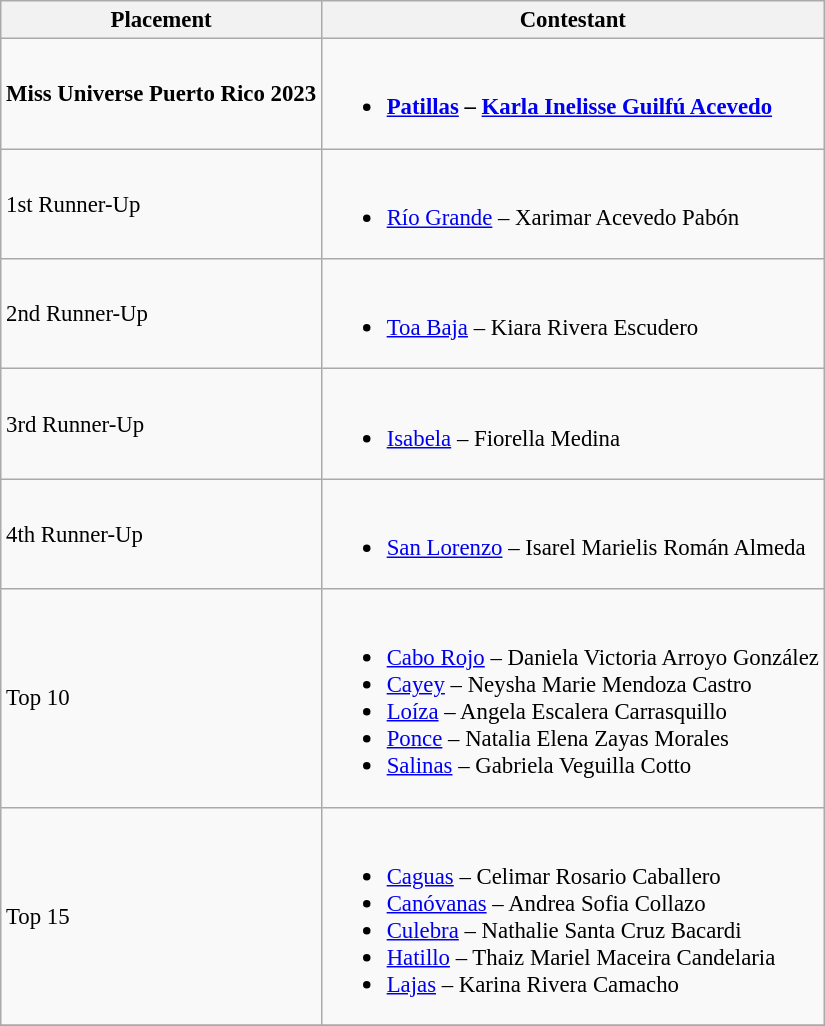<table class="wikitable sortable" style="font-size: 95%;">
<tr>
<th>Placement</th>
<th>Contestant</th>
</tr>
<tr>
<td><strong>Miss Universe Puerto Rico 2023</strong></td>
<td><br><ul><li><strong><a href='#'>Patillas</a> – <a href='#'>Karla Inelisse Guilfú Acevedo</a></strong></li></ul></td>
</tr>
<tr>
<td>1st Runner-Up</td>
<td><br><ul><li><a href='#'>Río Grande</a> – Xarimar Acevedo Pabón</li></ul></td>
</tr>
<tr>
<td>2nd Runner-Up</td>
<td><br><ul><li><a href='#'>Toa Baja</a> – Kiara Rivera Escudero</li></ul></td>
</tr>
<tr>
<td>3rd Runner-Up</td>
<td><br><ul><li><a href='#'>Isabela</a> – Fiorella Medina</li></ul></td>
</tr>
<tr>
<td>4th Runner-Up</td>
<td><br><ul><li><a href='#'>San Lorenzo</a> – Isarel Marielis Román Almeda</li></ul></td>
</tr>
<tr>
<td>Top 10</td>
<td><br><ul><li><a href='#'>Cabo Rojo</a> – Daniela Victoria Arroyo González</li><li><a href='#'>Cayey</a> – Neysha Marie Mendoza Castro</li><li><a href='#'>Loíza</a> – Angela Escalera Carrasquillo</li><li><a href='#'>Ponce</a> – Natalia Elena Zayas Morales</li><li><a href='#'>Salinas</a> – Gabriela Veguilla Cotto</li></ul></td>
</tr>
<tr>
<td>Top 15</td>
<td><br><ul><li><a href='#'>Caguas</a> – Celimar Rosario Caballero</li><li><a href='#'>Canóvanas</a> – Andrea Sofia Collazo</li><li><a href='#'>Culebra</a> – Nathalie Santa Cruz Bacardi</li><li><a href='#'>Hatillo</a> – Thaiz Mariel Maceira Candelaria</li><li><a href='#'>Lajas</a> – Karina Rivera Camacho</li></ul></td>
</tr>
<tr>
</tr>
</table>
